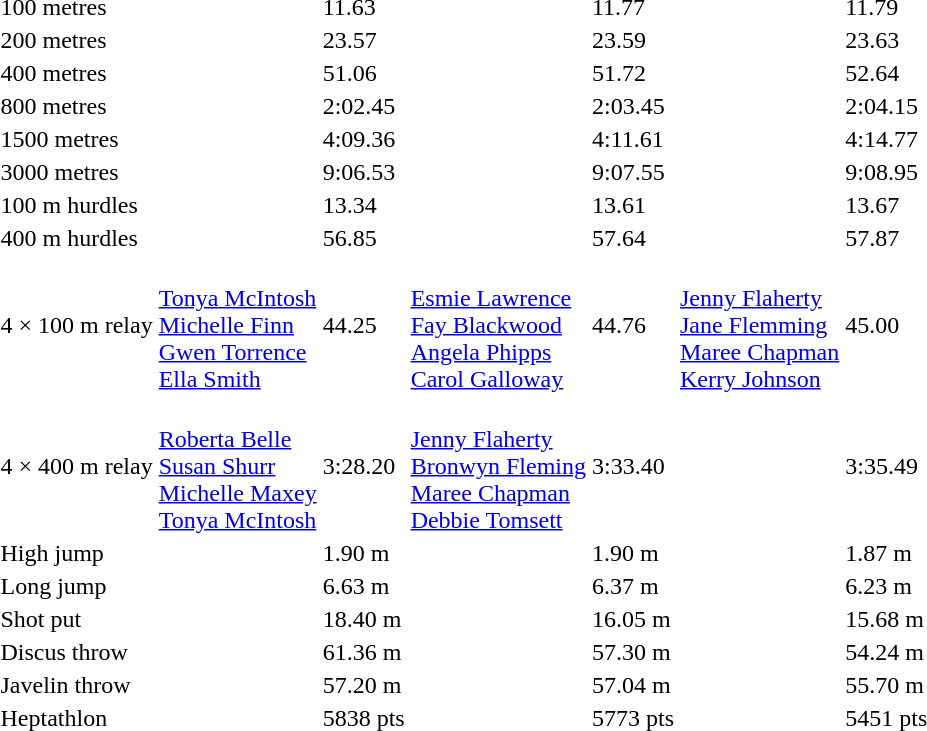<table>
<tr>
<td>100 metres</td>
<td></td>
<td>11.63</td>
<td></td>
<td>11.77</td>
<td></td>
<td>11.79</td>
</tr>
<tr>
<td>200 metres</td>
<td></td>
<td>23.57</td>
<td></td>
<td>23.59</td>
<td></td>
<td>23.63</td>
</tr>
<tr>
<td>400 metres</td>
<td></td>
<td>51.06</td>
<td></td>
<td>51.72</td>
<td></td>
<td>52.64</td>
</tr>
<tr>
<td>800 metres</td>
<td></td>
<td>2:02.45</td>
<td></td>
<td>2:03.45</td>
<td></td>
<td>2:04.15</td>
</tr>
<tr>
<td>1500 metres</td>
<td></td>
<td>4:09.36</td>
<td></td>
<td>4:11.61</td>
<td></td>
<td>4:14.77</td>
</tr>
<tr>
<td>3000 metres</td>
<td></td>
<td>9:06.53</td>
<td></td>
<td>9:07.55</td>
<td></td>
<td>9:08.95</td>
</tr>
<tr>
<td>100 m hurdles</td>
<td></td>
<td>13.34</td>
<td></td>
<td>13.61</td>
<td></td>
<td>13.67</td>
</tr>
<tr>
<td>400 m hurdles</td>
<td></td>
<td>56.85</td>
<td></td>
<td>57.64</td>
<td></td>
<td>57.87</td>
</tr>
<tr>
<td>4 × 100 m relay</td>
<td><br><a href='#'>Tonya McIntosh</a><br><a href='#'>Michelle Finn</a><br><a href='#'>Gwen Torrence</a><br><a href='#'>Ella Smith</a></td>
<td>44.25</td>
<td><br><a href='#'>Esmie Lawrence</a><br><a href='#'>Fay Blackwood</a><br><a href='#'>Angela Phipps</a><br><a href='#'>Carol Galloway</a></td>
<td>44.76</td>
<td><br><a href='#'>Jenny Flaherty</a><br><a href='#'>Jane Flemming</a><br><a href='#'>Maree Chapman</a><br><a href='#'>Kerry Johnson</a></td>
<td>45.00</td>
</tr>
<tr>
<td>4 × 400 m relay</td>
<td><br><a href='#'>Roberta Belle</a><br><a href='#'>Susan Shurr</a><br><a href='#'>Michelle Maxey</a><br><a href='#'>Tonya McIntosh</a></td>
<td>3:28.20</td>
<td><br><a href='#'>Jenny Flaherty</a><br><a href='#'>Bronwyn Fleming</a><br><a href='#'>Maree Chapman</a><br><a href='#'>Debbie Tomsett</a></td>
<td>3:33.40</td>
<td></td>
<td>3:35.49</td>
</tr>
<tr>
<td>High jump</td>
<td></td>
<td>1.90 m</td>
<td></td>
<td>1.90 m</td>
<td></td>
<td>1.87 m</td>
</tr>
<tr>
<td>Long jump</td>
<td></td>
<td>6.63 m</td>
<td></td>
<td>6.37 m</td>
<td></td>
<td>6.23 m</td>
</tr>
<tr>
<td>Shot put</td>
<td></td>
<td>18.40 m</td>
<td></td>
<td>16.05 m</td>
<td></td>
<td>15.68 m</td>
</tr>
<tr>
<td>Discus throw</td>
<td></td>
<td>61.36 m</td>
<td></td>
<td>57.30 m</td>
<td></td>
<td>54.24 m</td>
</tr>
<tr>
<td>Javelin throw</td>
<td></td>
<td>57.20 m</td>
<td></td>
<td>57.04 m</td>
<td></td>
<td>55.70 m</td>
</tr>
<tr>
<td>Heptathlon</td>
<td></td>
<td>5838 pts</td>
<td></td>
<td>5773 pts</td>
<td></td>
<td>5451 pts</td>
</tr>
</table>
